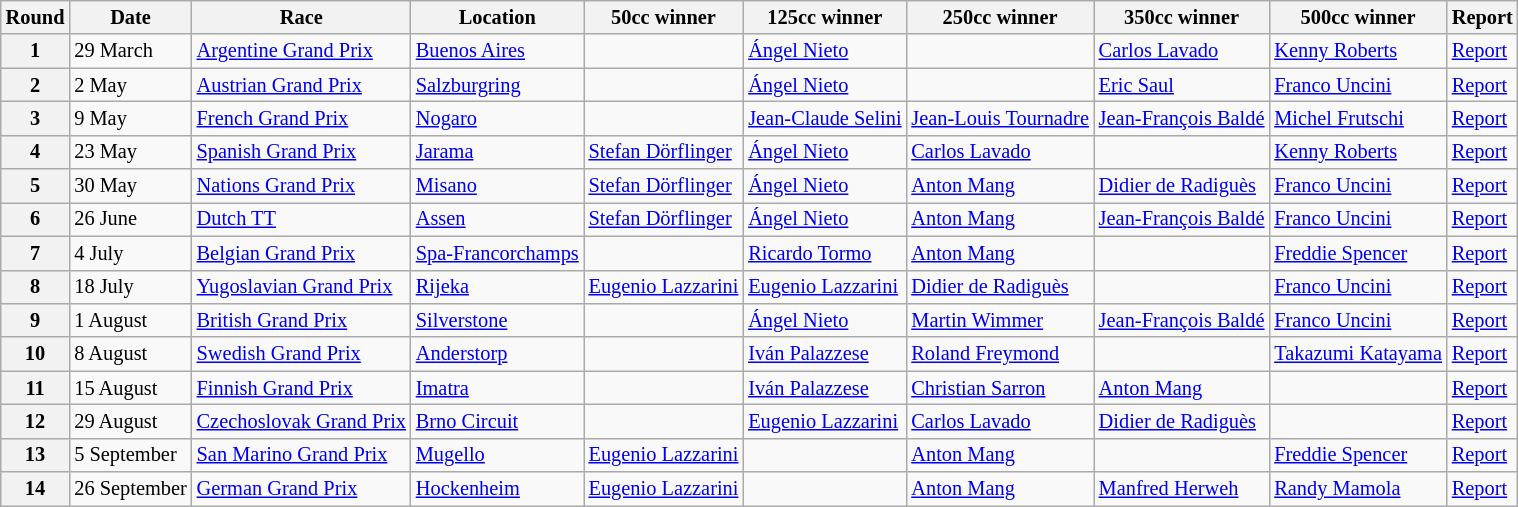<table class="wikitable" style="font-size: 85%;">
<tr>
<th>Round</th>
<th>Date</th>
<th>Race</th>
<th>Location</th>
<th>50cc winner</th>
<th>125cc winner</th>
<th>250cc winner</th>
<th>350cc winner</th>
<th>500cc winner</th>
<th>Report</th>
</tr>
<tr>
<th>1</th>
<td>29 March</td>
<td> <a href='#'>Argentine Grand Prix</a></td>
<td><a href='#'>Buenos Aires</a></td>
<td></td>
<td> <a href='#'>Ángel Nieto</a></td>
<td></td>
<td> <a href='#'>Carlos Lavado</a></td>
<td> <a href='#'>Kenny Roberts</a></td>
<td><a href='#'>Report</a></td>
</tr>
<tr>
<th>2</th>
<td>2 May</td>
<td> <a href='#'>Austrian Grand Prix</a></td>
<td><a href='#'>Salzburgring</a></td>
<td></td>
<td> <a href='#'>Ángel Nieto</a></td>
<td></td>
<td> <a href='#'>Eric Saul</a></td>
<td> <a href='#'>Franco Uncini</a></td>
<td><a href='#'>Report</a></td>
</tr>
<tr>
<th>3</th>
<td>9 May</td>
<td> <a href='#'>French Grand Prix</a></td>
<td><a href='#'>Nogaro</a></td>
<td></td>
<td> <a href='#'>Jean-Claude Selini</a></td>
<td> <a href='#'>Jean-Louis Tournadre</a></td>
<td> <a href='#'>Jean-François Baldé</a></td>
<td> <a href='#'>Michel Frutschi</a></td>
<td><a href='#'>Report</a></td>
</tr>
<tr>
<th>4</th>
<td>23 May</td>
<td> <a href='#'>Spanish Grand Prix</a></td>
<td><a href='#'>Jarama</a></td>
<td> <a href='#'>Stefan Dörflinger</a></td>
<td> <a href='#'>Ángel Nieto</a></td>
<td> <a href='#'>Carlos Lavado</a></td>
<td></td>
<td> <a href='#'>Kenny Roberts</a></td>
<td><a href='#'>Report</a></td>
</tr>
<tr>
<th>5</th>
<td>30 May</td>
<td> <a href='#'>Nations Grand Prix</a></td>
<td><a href='#'>Misano</a></td>
<td> <a href='#'>Stefan Dörflinger</a></td>
<td> <a href='#'>Ángel Nieto</a></td>
<td> <a href='#'>Anton Mang</a></td>
<td> <a href='#'>Didier de Radiguès</a></td>
<td> <a href='#'>Franco Uncini</a></td>
<td><a href='#'>Report</a></td>
</tr>
<tr>
<th>6</th>
<td>26 June</td>
<td> <a href='#'>Dutch TT</a></td>
<td><a href='#'>Assen</a></td>
<td> <a href='#'>Stefan Dörflinger</a></td>
<td> <a href='#'>Ángel Nieto</a></td>
<td> <a href='#'>Anton Mang</a></td>
<td> <a href='#'>Jean-François Baldé</a></td>
<td> <a href='#'>Franco Uncini</a></td>
<td><a href='#'>Report</a></td>
</tr>
<tr>
<th>7</th>
<td>4 July</td>
<td> <a href='#'>Belgian Grand Prix</a></td>
<td><a href='#'>Spa-Francorchamps</a></td>
<td></td>
<td> <a href='#'>Ricardo Tormo</a></td>
<td> <a href='#'>Anton Mang</a></td>
<td></td>
<td> <a href='#'>Freddie Spencer</a></td>
<td><a href='#'>Report</a></td>
</tr>
<tr>
<th>8</th>
<td>18 July</td>
<td> <a href='#'>Yugoslavian Grand Prix</a></td>
<td><a href='#'>Rijeka</a></td>
<td> <a href='#'>Eugenio Lazzarini</a></td>
<td> <a href='#'>Eugenio Lazzarini</a></td>
<td> <a href='#'>Didier de Radiguès</a></td>
<td></td>
<td> <a href='#'>Franco Uncini</a></td>
<td><a href='#'>Report</a></td>
</tr>
<tr>
<th>9</th>
<td>1 August</td>
<td> <a href='#'>British Grand Prix</a></td>
<td><a href='#'>Silverstone</a></td>
<td></td>
<td> <a href='#'>Ángel Nieto</a></td>
<td> <a href='#'>Martin Wimmer</a></td>
<td> <a href='#'>Jean-François Baldé</a></td>
<td> <a href='#'>Franco Uncini</a></td>
<td><a href='#'>Report</a></td>
</tr>
<tr>
<th>10</th>
<td>8 August</td>
<td> <a href='#'>Swedish Grand Prix</a></td>
<td><a href='#'>Anderstorp</a></td>
<td></td>
<td> <a href='#'>Iván Palazzese</a></td>
<td> <a href='#'>Roland Freymond</a></td>
<td></td>
<td> <a href='#'>Takazumi Katayama</a></td>
<td><a href='#'>Report</a></td>
</tr>
<tr>
<th>11</th>
<td>15 August</td>
<td> <a href='#'>Finnish Grand Prix</a></td>
<td><a href='#'>Imatra</a></td>
<td></td>
<td> <a href='#'>Iván Palazzese</a></td>
<td> <a href='#'>Christian Sarron</a></td>
<td> <a href='#'>Anton Mang</a></td>
<td></td>
<td><a href='#'>Report</a></td>
</tr>
<tr>
<th>12</th>
<td>29 August</td>
<td> <a href='#'>Czechoslovak Grand Prix</a></td>
<td><a href='#'>Brno Circuit</a></td>
<td></td>
<td> <a href='#'>Eugenio Lazzarini</a></td>
<td> <a href='#'>Carlos Lavado</a></td>
<td> <a href='#'>Didier de Radiguès</a></td>
<td></td>
<td><a href='#'>Report</a></td>
</tr>
<tr>
<th>13</th>
<td>5 September</td>
<td> <a href='#'>San Marino Grand Prix</a></td>
<td><a href='#'>Mugello</a></td>
<td> <a href='#'>Eugenio Lazzarini</a></td>
<td></td>
<td> <a href='#'>Anton Mang</a></td>
<td></td>
<td> <a href='#'>Freddie Spencer</a></td>
<td><a href='#'>Report</a></td>
</tr>
<tr>
<th>14</th>
<td>26 September</td>
<td> <a href='#'>German Grand Prix</a></td>
<td><a href='#'>Hockenheim</a></td>
<td> <a href='#'>Eugenio Lazzarini</a></td>
<td></td>
<td> <a href='#'>Anton Mang</a></td>
<td> <a href='#'>Manfred Herweh</a></td>
<td> <a href='#'>Randy Mamola</a></td>
<td><a href='#'>Report</a></td>
</tr>
</table>
